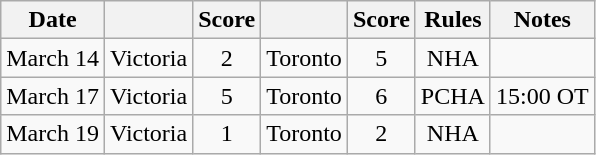<table class="wikitable" style="text-align:center;">
<tr>
<th>Date</th>
<th></th>
<th>Score</th>
<th></th>
<th>Score</th>
<th>Rules</th>
<th>Notes</th>
</tr>
<tr>
<td>March 14</td>
<td>Victoria</td>
<td>2</td>
<td>Toronto</td>
<td>5</td>
<td>NHA</td>
</tr>
<tr>
<td>March 17</td>
<td>Victoria</td>
<td>5</td>
<td>Toronto</td>
<td>6</td>
<td>PCHA</td>
<td>15:00 OT</td>
</tr>
<tr>
<td>March 19</td>
<td>Victoria</td>
<td>1</td>
<td>Toronto</td>
<td>2</td>
<td>NHA</td>
</tr>
</table>
